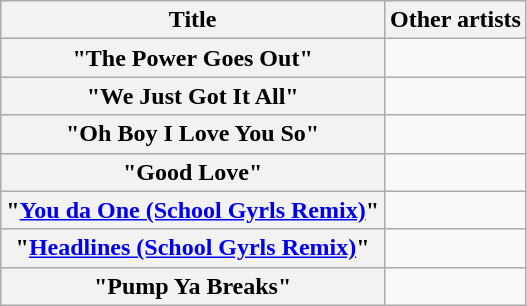<table class="wikitable plainrowheaders" style="text-align:center;">
<tr>
<th>Title</th>
<th>Other artists</th>
</tr>
<tr>
<th scope="row">"The Power Goes Out"</th>
<td></td>
</tr>
<tr>
<th scope="row">"We Just Got It All"</th>
<td></td>
</tr>
<tr>
<th scope="row">"Oh Boy I Love You So"</th>
<td></td>
</tr>
<tr>
<th scope="row">"Good Love"</th>
<td></td>
</tr>
<tr>
<th scope="row">"<a href='#'>You da One (School Gyrls Remix)</a>"</th>
<td></td>
</tr>
<tr>
<th scope="row">"<a href='#'>Headlines (School Gyrls Remix)</a>"</th>
<td></td>
</tr>
<tr>
<th scope="row">"Pump Ya Breaks"</th>
<td></td>
</tr>
</table>
